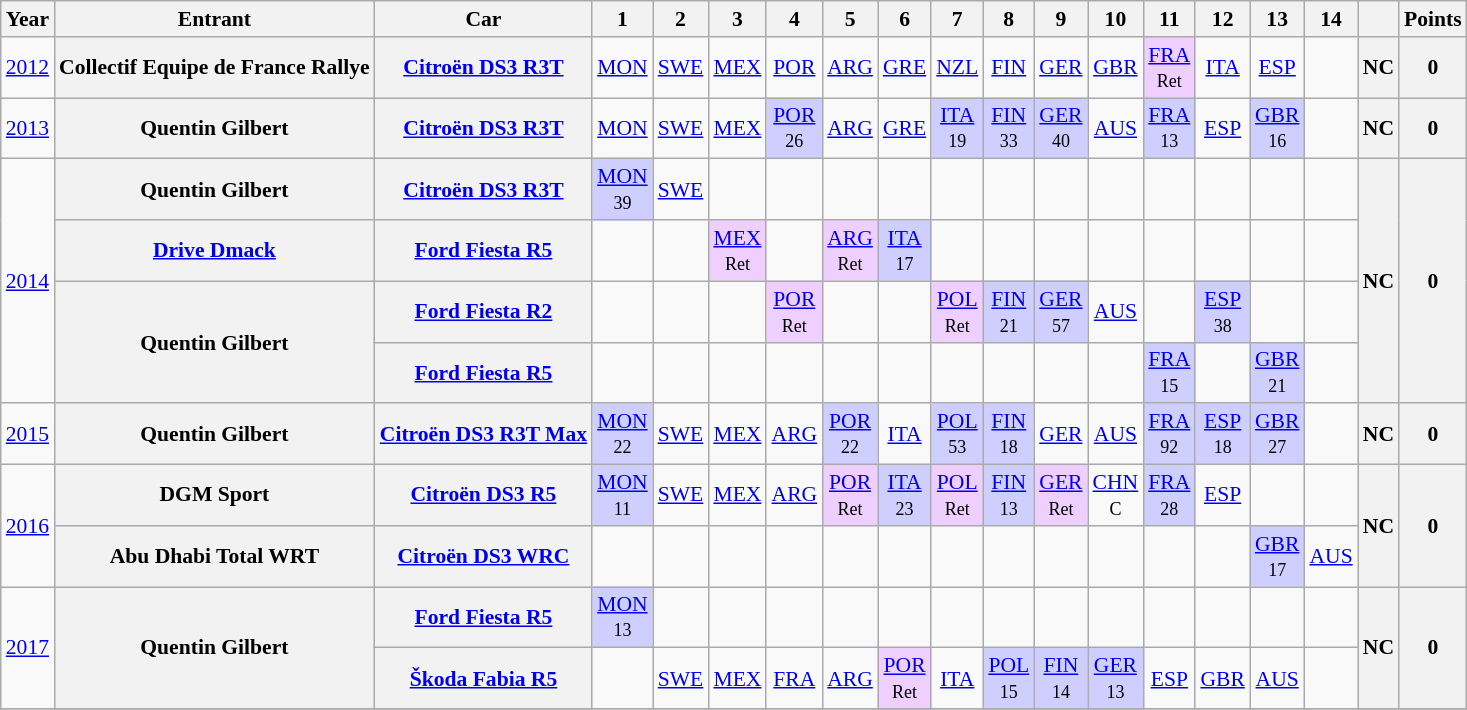<table class="wikitable" style="text-align:center; font-size:90%">
<tr>
<th>Year</th>
<th>Entrant</th>
<th>Car</th>
<th>1</th>
<th>2</th>
<th>3</th>
<th>4</th>
<th>5</th>
<th>6</th>
<th>7</th>
<th>8</th>
<th>9</th>
<th>10</th>
<th>11</th>
<th>12</th>
<th>13</th>
<th>14</th>
<th></th>
<th>Points</th>
</tr>
<tr>
<td><a href='#'>2012</a></td>
<th>Collectif Equipe de France Rallye</th>
<th><a href='#'>Citroën DS3 R3T</a></th>
<td><a href='#'>MON</a></td>
<td><a href='#'>SWE</a></td>
<td><a href='#'>MEX</a></td>
<td><a href='#'>POR</a></td>
<td><a href='#'>ARG</a></td>
<td><a href='#'>GRE</a></td>
<td><a href='#'>NZL</a></td>
<td><a href='#'>FIN</a></td>
<td><a href='#'>GER</a></td>
<td><a href='#'>GBR</a></td>
<td style="background:#EFCFFF;"><a href='#'>FRA</a><br><small>Ret</small></td>
<td><a href='#'>ITA</a></td>
<td><a href='#'>ESP</a></td>
<td></td>
<th>NC</th>
<th>0</th>
</tr>
<tr>
<td><a href='#'>2013</a></td>
<th>Quentin Gilbert</th>
<th><a href='#'>Citroën DS3 R3T</a></th>
<td><a href='#'>MON</a></td>
<td><a href='#'>SWE</a></td>
<td><a href='#'>MEX</a></td>
<td style="background:#CFCFFF;"><a href='#'>POR</a><br><small>26</small></td>
<td><a href='#'>ARG</a></td>
<td><a href='#'>GRE</a></td>
<td style="background:#CFCFFF;"><a href='#'>ITA</a><br><small>19</small></td>
<td style="background:#CFCFFF;"><a href='#'>FIN</a><br><small>33</small></td>
<td style="background:#CFCFFF;"><a href='#'>GER</a><br><small>40</small></td>
<td><a href='#'>AUS</a></td>
<td style="background:#CFCFFF;"><a href='#'>FRA</a><br><small>13</small></td>
<td><a href='#'>ESP</a></td>
<td style="background:#CFCFFF;"><a href='#'>GBR</a><br><small>16</small></td>
<td></td>
<th>NC</th>
<th>0</th>
</tr>
<tr>
<td rowspan=4><a href='#'>2014</a></td>
<th>Quentin Gilbert</th>
<th><a href='#'>Citroën DS3 R3T</a></th>
<td style="background:#CFCFFF;"><a href='#'>MON</a><br><small>39</small></td>
<td><a href='#'>SWE</a></td>
<td></td>
<td></td>
<td></td>
<td></td>
<td></td>
<td></td>
<td></td>
<td></td>
<td></td>
<td></td>
<td></td>
<td></td>
<th rowspan=4>NC</th>
<th rowspan=4>0</th>
</tr>
<tr>
<th><a href='#'>Drive Dmack</a></th>
<th><a href='#'>Ford Fiesta R5</a></th>
<td></td>
<td></td>
<td style="background:#EFCFFF;"><a href='#'>MEX</a><br><small>Ret</small></td>
<td></td>
<td style="background:#EFCFFF;"><a href='#'>ARG</a><br><small>Ret</small></td>
<td style="background:#CFCFFF;"><a href='#'>ITA</a><br><small>17</small></td>
<td></td>
<td></td>
<td></td>
<td></td>
<td></td>
<td></td>
<td></td>
<td></td>
</tr>
<tr>
<th rowspan=2>Quentin Gilbert</th>
<th><a href='#'>Ford Fiesta R2</a></th>
<td></td>
<td></td>
<td></td>
<td style="background:#EFCFFF;"><a href='#'>POR</a><br><small>Ret</small></td>
<td></td>
<td></td>
<td style="background:#EFCFFF;"><a href='#'>POL</a><br><small>Ret</small></td>
<td style="background:#CFCFFF;"><a href='#'>FIN</a><br><small>21</small></td>
<td style="background:#CFCFFF;"><a href='#'>GER</a><br><small>57</small></td>
<td><a href='#'>AUS</a></td>
<td></td>
<td style="background:#CFCFFF;"><a href='#'>ESP</a><br><small>38</small></td>
<td></td>
<td></td>
</tr>
<tr>
<th><a href='#'>Ford Fiesta R5</a></th>
<td></td>
<td></td>
<td></td>
<td></td>
<td></td>
<td></td>
<td></td>
<td></td>
<td></td>
<td></td>
<td style="background:#CFCFFF;"><a href='#'>FRA</a><br><small>15</small></td>
<td></td>
<td style="background:#CFCFFF;"><a href='#'>GBR</a><br><small>21</small></td>
<td></td>
</tr>
<tr>
<td><a href='#'>2015</a></td>
<th>Quentin Gilbert</th>
<th><a href='#'>Citroën DS3 R3T Max</a></th>
<td style="background:#CFCFFF;"><a href='#'>MON</a><br><small>22</small></td>
<td><a href='#'>SWE</a></td>
<td><a href='#'>MEX</a></td>
<td><a href='#'>ARG</a></td>
<td style="background:#CFCFFF;"><a href='#'>POR</a><br><small>22</small></td>
<td><a href='#'>ITA</a></td>
<td style="background:#CFCFFF;"><a href='#'>POL</a><br><small>53</small></td>
<td style="background:#CFCFFF;"><a href='#'>FIN</a><br><small>18</small></td>
<td><a href='#'>GER</a></td>
<td><a href='#'>AUS</a></td>
<td style="background:#CFCFFF;"><a href='#'>FRA</a><br><small>92</small></td>
<td style="background:#CFCFFF;"><a href='#'>ESP</a><br><small>18</small></td>
<td style="background:#CFCFFF;"><a href='#'>GBR</a><br><small>27</small></td>
<td></td>
<th>NC</th>
<th>0</th>
</tr>
<tr>
<td rowspan=2><a href='#'>2016</a></td>
<th>DGM Sport</th>
<th><a href='#'>Citroën DS3 R5</a></th>
<td style="background:#CFCFFF;"><a href='#'>MON</a><br><small>11</small></td>
<td><a href='#'>SWE</a></td>
<td><a href='#'>MEX</a></td>
<td><a href='#'>ARG</a></td>
<td style="background:#EFCFFF;"><a href='#'>POR</a><br><small>Ret</small></td>
<td style="background:#CFCFFF;"><a href='#'>ITA</a><br><small>23</small></td>
<td style="background:#EFCFFF;"><a href='#'>POL</a><br><small>Ret</small></td>
<td style="background:#CFCFFF;"><a href='#'>FIN</a><br><small>13</small></td>
<td style="background:#EFCFFF;"><a href='#'>GER</a><br><small>Ret</small></td>
<td><a href='#'>CHN</a><br><small>C</small></td>
<td style="background:#CFCFFF;"><a href='#'>FRA</a><br><small>28</small></td>
<td><a href='#'>ESP</a></td>
<td></td>
<td></td>
<th rowspan=2>NC</th>
<th rowspan=2>0</th>
</tr>
<tr>
<th>Abu Dhabi Total WRT</th>
<th><a href='#'>Citroën DS3 WRC</a></th>
<td></td>
<td></td>
<td></td>
<td></td>
<td></td>
<td></td>
<td></td>
<td></td>
<td></td>
<td></td>
<td></td>
<td></td>
<td style="background:#CFCFFF;"><a href='#'>GBR</a><br><small>17</small></td>
<td><a href='#'>AUS</a></td>
</tr>
<tr>
<td rowspan=2><a href='#'>2017</a></td>
<th rowspan=2>Quentin Gilbert</th>
<th><a href='#'>Ford Fiesta R5</a></th>
<td style="background:#CFCFFF;"><a href='#'>MON</a><br><small>13</small></td>
<td></td>
<td></td>
<td></td>
<td></td>
<td></td>
<td></td>
<td></td>
<td></td>
<td></td>
<td></td>
<td></td>
<td></td>
<td></td>
<th rowspan=2>NC</th>
<th rowspan=2>0</th>
</tr>
<tr>
<th><a href='#'>Škoda Fabia R5</a></th>
<td></td>
<td><a href='#'>SWE</a></td>
<td><a href='#'>MEX</a></td>
<td><a href='#'>FRA</a></td>
<td><a href='#'>ARG</a></td>
<td style="background:#EFCFFF;"><a href='#'>POR</a><br><small>Ret</small></td>
<td><a href='#'>ITA</a></td>
<td style="background:#CFCFFF;"><a href='#'>POL</a><br><small>15</small></td>
<td style="background:#CFCFFF;"><a href='#'>FIN</a><br><small>14</small></td>
<td style="background:#CFCFFF;"><a href='#'>GER</a><br><small>13</small></td>
<td><a href='#'>ESP</a></td>
<td><a href='#'>GBR</a></td>
<td><a href='#'>AUS</a></td>
<td></td>
</tr>
<tr>
</tr>
</table>
